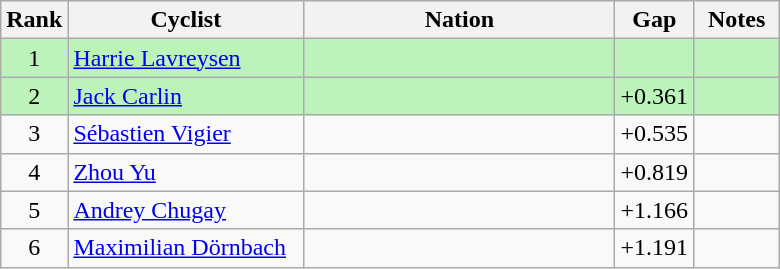<table class="wikitable" style="text-align:center">
<tr>
<th width=30>Rank</th>
<th width=150>Cyclist</th>
<th width=200>Nation</th>
<th width=30>Gap</th>
<th width=50>Notes</th>
</tr>
<tr bgcolor=#bbf3bb>
<td>1</td>
<td align=left><a href='#'>Harrie Lavreysen</a></td>
<td align=left></td>
<td></td>
<td></td>
</tr>
<tr bgcolor=#bbf3bb>
<td>2</td>
<td align=left><a href='#'>Jack Carlin</a></td>
<td align=left></td>
<td>+0.361</td>
<td></td>
</tr>
<tr>
<td>3</td>
<td align=left><a href='#'>Sébastien Vigier</a></td>
<td align=left></td>
<td>+0.535</td>
<td></td>
</tr>
<tr>
<td>4</td>
<td align=left><a href='#'>Zhou Yu</a></td>
<td align=left></td>
<td>+0.819</td>
<td></td>
</tr>
<tr>
<td>5</td>
<td align=left><a href='#'>Andrey Chugay</a></td>
<td align=left></td>
<td>+1.166</td>
<td></td>
</tr>
<tr>
<td>6</td>
<td align=left><a href='#'>Maximilian Dörnbach</a></td>
<td align=left></td>
<td>+1.191</td>
<td></td>
</tr>
</table>
